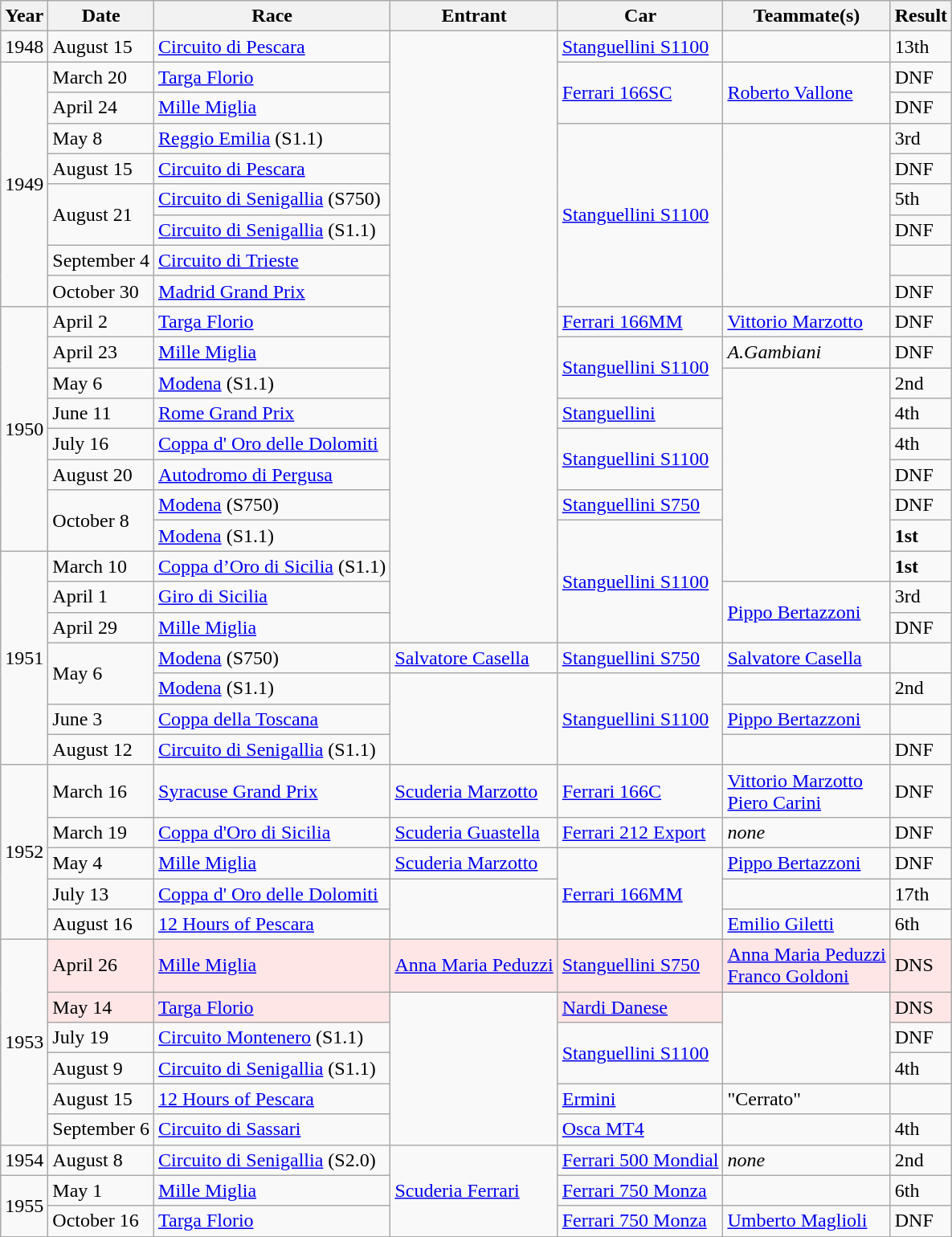<table class="wikitable sortable">
<tr>
<th>Year</th>
<th>Date</th>
<th>Race</th>
<th>Entrant</th>
<th>Car</th>
<th>Teammate(s)</th>
<th>Result</th>
</tr>
<tr>
<td>1948</td>
<td>August 15</td>
<td><a href='#'>Circuito di Pescara</a></td>
<td rowspan=20></td>
<td><a href='#'>Stanguellini S1100</a></td>
<td></td>
<td>13th</td>
</tr>
<tr>
<td rowspan=8>1949</td>
<td>March 20</td>
<td><a href='#'>Targa Florio</a></td>
<td rowspan=2><a href='#'>Ferrari 166SC</a></td>
<td rowspan=2><a href='#'>Roberto Vallone</a></td>
<td>DNF</td>
</tr>
<tr>
<td>April 24</td>
<td><a href='#'>Mille Miglia</a></td>
<td>DNF</td>
</tr>
<tr>
<td>May 8</td>
<td><a href='#'>Reggio Emilia</a> (S1.1)</td>
<td rowspan=6><a href='#'>Stanguellini S1100</a></td>
<td rowspan=6></td>
<td>3rd</td>
</tr>
<tr>
<td>August 15</td>
<td><a href='#'>Circuito di Pescara</a></td>
<td>DNF</td>
</tr>
<tr>
<td rowspan=2>August 21</td>
<td><a href='#'>Circuito di Senigallia</a> (S750)</td>
<td>5th</td>
</tr>
<tr>
<td><a href='#'>Circuito di Senigallia</a> (S1.1)</td>
<td>DNF</td>
</tr>
<tr>
<td>September 4</td>
<td><a href='#'>Circuito di Trieste</a></td>
<td></td>
</tr>
<tr>
<td>October 30</td>
<td><a href='#'>Madrid Grand Prix</a></td>
<td>DNF</td>
</tr>
<tr>
<td rowspan=8>1950</td>
<td>April 2</td>
<td><a href='#'>Targa Florio</a></td>
<td><a href='#'>Ferrari 166MM</a></td>
<td><a href='#'>Vittorio Marzotto</a></td>
<td>DNF</td>
</tr>
<tr>
<td>April 23</td>
<td><a href='#'>Mille Miglia</a></td>
<td rowspan=2><a href='#'>Stanguellini S1100</a></td>
<td><em>A.Gambiani</em></td>
<td>DNF</td>
</tr>
<tr>
<td>May 6</td>
<td><a href='#'>Modena</a> (S1.1)</td>
<td rowspan=7></td>
<td>2nd</td>
</tr>
<tr>
<td>June 11</td>
<td><a href='#'>Rome Grand Prix</a></td>
<td><a href='#'>Stanguellini</a></td>
<td>4th</td>
</tr>
<tr>
<td>July 16</td>
<td><a href='#'>Coppa d' Oro delle Dolomiti</a></td>
<td rowspan=2><a href='#'>Stanguellini S1100</a></td>
<td>4th</td>
</tr>
<tr>
<td>August 20</td>
<td><a href='#'>Autodromo di Pergusa</a></td>
<td>DNF</td>
</tr>
<tr>
<td rowspan=2>October 8</td>
<td><a href='#'>Modena</a> (S750)</td>
<td><a href='#'>Stanguellini S750</a></td>
<td>DNF</td>
</tr>
<tr>
<td><a href='#'>Modena</a> (S1.1)</td>
<td rowspan=4><a href='#'>Stanguellini S1100</a></td>
<td><strong>1st</strong></td>
</tr>
<tr>
<td rowspan=7>1951</td>
<td>March 10</td>
<td><a href='#'>Coppa d’Oro di Sicilia</a> (S1.1)</td>
<td><strong>1st</strong></td>
</tr>
<tr>
<td>April 1</td>
<td><a href='#'>Giro di Sicilia</a></td>
<td rowspan=2><a href='#'>Pippo Bertazzoni</a></td>
<td>3rd</td>
</tr>
<tr>
<td>April 29</td>
<td><a href='#'>Mille Miglia</a></td>
<td>DNF</td>
</tr>
<tr>
<td rowspan=2>May 6</td>
<td><a href='#'>Modena</a> (S750)</td>
<td><a href='#'>Salvatore Casella</a></td>
<td><a href='#'>Stanguellini S750</a></td>
<td><a href='#'>Salvatore Casella</a></td>
<td></td>
</tr>
<tr>
<td><a href='#'>Modena</a> (S1.1)</td>
<td rowspan=3></td>
<td rowspan=3><a href='#'>Stanguellini S1100</a></td>
<td></td>
<td>2nd</td>
</tr>
<tr>
<td>June 3</td>
<td><a href='#'>Coppa della Toscana</a></td>
<td><a href='#'>Pippo Bertazzoni</a></td>
<td></td>
</tr>
<tr>
<td>August 12</td>
<td><a href='#'>Circuito di Senigallia</a> (S1.1)</td>
<td></td>
<td>DNF</td>
</tr>
<tr>
<td rowspan=5>1952</td>
<td>March 16</td>
<td><a href='#'>Syracuse Grand Prix</a></td>
<td><a href='#'>Scuderia Marzotto</a></td>
<td><a href='#'>Ferrari 166C</a></td>
<td><a href='#'>Vittorio Marzotto</a><br><a href='#'>Piero Carini</a></td>
<td>DNF</td>
</tr>
<tr>
<td>March 19</td>
<td><a href='#'>Coppa d'Oro di Sicilia</a></td>
<td><a href='#'>Scuderia Guastella</a></td>
<td><a href='#'>Ferrari 212 Export</a></td>
<td><em>none</em></td>
<td>DNF</td>
</tr>
<tr>
<td>May 4</td>
<td><a href='#'>Mille Miglia</a></td>
<td><a href='#'>Scuderia Marzotto</a></td>
<td rowspan=3><a href='#'>Ferrari 166MM</a></td>
<td><a href='#'>Pippo Bertazzoni</a></td>
<td>DNF</td>
</tr>
<tr>
<td>July 13</td>
<td><a href='#'>Coppa d' Oro delle Dolomiti</a></td>
<td rowspan=2></td>
<td></td>
<td>17th</td>
</tr>
<tr>
<td>August 16</td>
<td><a href='#'>12 Hours of Pescara</a></td>
<td><a href='#'>Emilio Giletti</a></td>
<td>6th</td>
</tr>
<tr>
<td rowspan=6>1953</td>
<td style="background:#ffe6e6;">April 26</td>
<td style="background:#ffe6e6;"><a href='#'>Mille Miglia</a></td>
<td style="background:#ffe6e6;"><a href='#'>Anna Maria Peduzzi</a></td>
<td style="background:#ffe6e6;"><a href='#'>Stanguellini S750</a></td>
<td style="background:#ffe6e6;"><a href='#'>Anna Maria Peduzzi</a><br><a href='#'>Franco Goldoni</a></td>
<td style="background:#ffe6e6;">DNS</td>
</tr>
<tr>
<td style="background:#ffe6e6;">May 14</td>
<td style="background:#ffe6e6;"><a href='#'>Targa Florio</a></td>
<td rowspan=5></td>
<td style="background:#ffe6e6;"><a href='#'>Nardi Danese</a></td>
<td rowspan=3></td>
<td style="background:#ffe6e6;">DNS</td>
</tr>
<tr>
<td>July 19</td>
<td><a href='#'>Circuito Montenero</a> (S1.1)</td>
<td rowspan=2><a href='#'>Stanguellini S1100</a></td>
<td>DNF</td>
</tr>
<tr>
<td>August 9</td>
<td><a href='#'>Circuito di Senigallia</a> (S1.1)</td>
<td>4th</td>
</tr>
<tr>
<td>August 15</td>
<td><a href='#'>12 Hours of Pescara</a></td>
<td><a href='#'>Ermini</a></td>
<td>"Cerrato"</td>
<td></td>
</tr>
<tr>
<td>September 6</td>
<td><a href='#'>Circuito di Sassari</a></td>
<td><a href='#'>Osca MT4</a></td>
<td></td>
<td>4th</td>
</tr>
<tr>
<td>1954</td>
<td>August 8</td>
<td><a href='#'>Circuito di Senigallia</a> (S2.0)</td>
<td rowspan=3><a href='#'>Scuderia Ferrari</a></td>
<td><a href='#'>Ferrari 500 Mondial</a></td>
<td><em>none</em></td>
<td>2nd</td>
</tr>
<tr>
<td rowspan=2>1955</td>
<td>May 1</td>
<td><a href='#'>Mille Miglia</a></td>
<td><a href='#'>Ferrari 750 Monza</a></td>
<td></td>
<td>6th</td>
</tr>
<tr>
<td>October 16</td>
<td><a href='#'>Targa Florio</a></td>
<td><a href='#'>Ferrari 750 Monza</a></td>
<td><a href='#'>Umberto Maglioli</a></td>
<td>DNF</td>
</tr>
</table>
